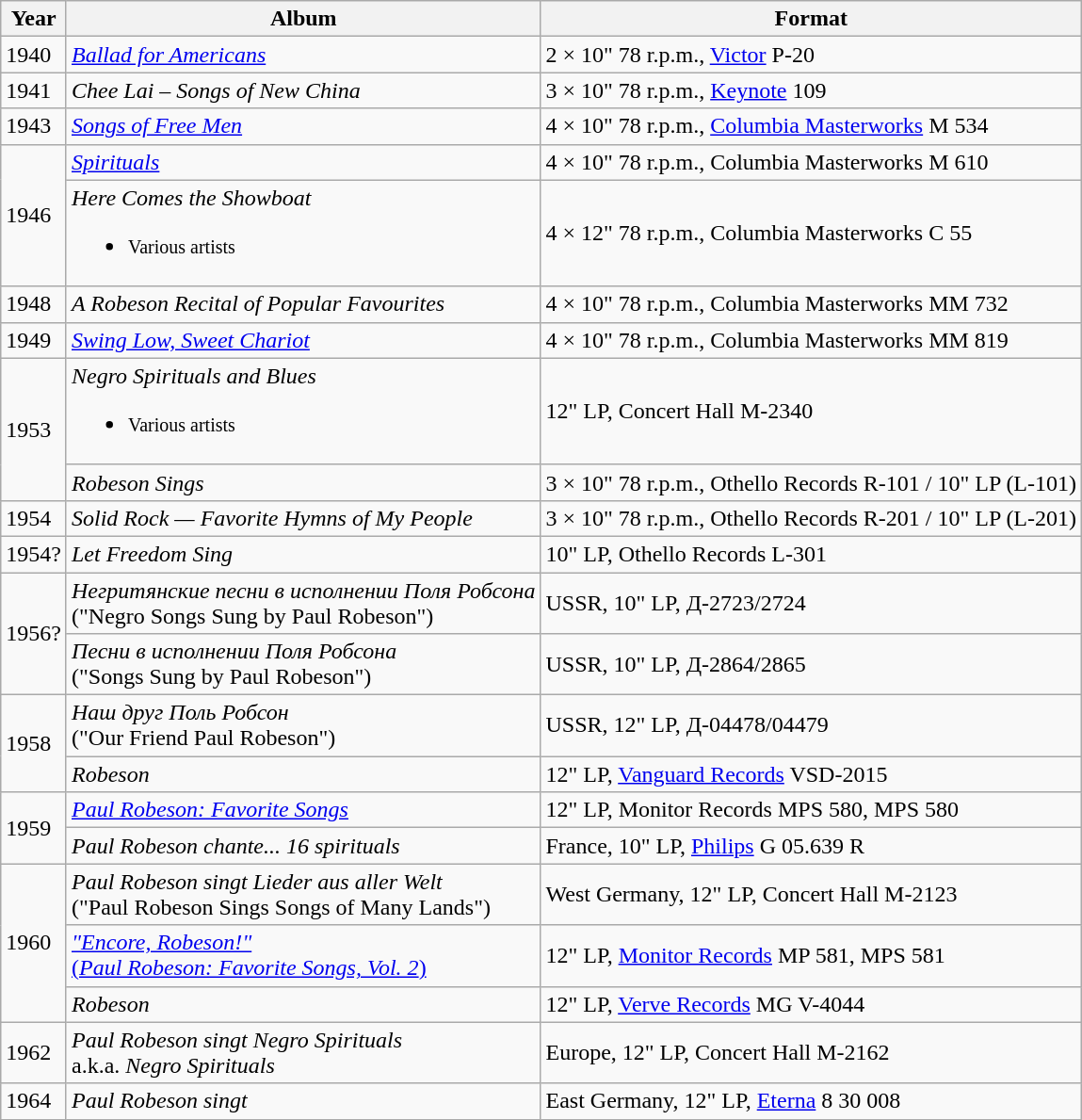<table class="wikitable">
<tr>
<th rowspan="1">Year</th>
<th rowspan="1">Album</th>
<th rowspan="1">Format</th>
</tr>
<tr>
<td rowspan="1">1940</td>
<td><em><a href='#'>Ballad for Americans</a></em></td>
<td>2 × 10" 78 r.p.m., <a href='#'>Victor</a> P-20</td>
</tr>
<tr>
<td rowspan="1">1941</td>
<td><em>Chee Lai – Songs of New China</em></td>
<td>3 × 10" 78 r.p.m., <a href='#'>Keynote</a> 109</td>
</tr>
<tr>
<td rowspan="1">1943</td>
<td><em><a href='#'>Songs of Free Men</a></em></td>
<td>4 × 10" 78 r.p.m., <a href='#'>Columbia Masterworks</a> M 534</td>
</tr>
<tr>
<td rowspan="2">1946</td>
<td><em><a href='#'>Spirituals</a></em></td>
<td>4 × 10" 78 r.p.m., Columbia Masterworks M 610</td>
</tr>
<tr>
<td><em>Here Comes the Showboat</em><br><ul><li><small>Various artists</small></li></ul></td>
<td>4 × 12" 78 r.p.m., Columbia Masterworks C 55</td>
</tr>
<tr>
<td rowspan="1">1948</td>
<td><em>A Robeson Recital of Popular Favourites</em></td>
<td>4 × 10" 78 r.p.m., Columbia Masterworks MM 732</td>
</tr>
<tr>
<td rowspan="1">1949</td>
<td><em><a href='#'>Swing Low, Sweet Chariot</a></em></td>
<td>4 × 10" 78 r.p.m., Columbia Masterworks MM 819</td>
</tr>
<tr>
<td rowspan="2">1953</td>
<td><em>Negro Spirituals and Blues</em><br><ul><li><small>Various artists</small></li></ul></td>
<td>12" LP, Concert Hall M-2340</td>
</tr>
<tr>
<td><em>Robeson Sings</em></td>
<td>3 × 10" 78 r.p.m., Othello Records R-101 / 10" LP (L-101)</td>
</tr>
<tr>
<td rowspan="1">1954</td>
<td><em>Solid Rock — Favorite Hymns of My People</em></td>
<td>3 × 10" 78 r.p.m., Othello Records R-201 / 10" LP (L-201)</td>
</tr>
<tr>
<td rowspan="1">1954?</td>
<td><em>Let Freedom Sing</em></td>
<td>10" LP, Othello Records L-301</td>
</tr>
<tr>
<td rowspan="2">1956?</td>
<td><em>Негритянские песни в исполнении Поля Робсона</em><br>("Negro Songs Sung by Paul Robeson")</td>
<td>USSR, 10" LP, Д-2723/2724</td>
</tr>
<tr>
<td><em>Песни в исполнении Поля Робсона</em><br>("Songs Sung by Paul Robeson")</td>
<td>USSR, 10" LP, Д-2864/2865</td>
</tr>
<tr>
<td rowspan="2">1958</td>
<td><em>Наш друг Поль Робсон</em><br>("Our Friend Paul Robeson")</td>
<td>USSR, 12" LP, Д-04478/04479</td>
</tr>
<tr>
<td><em>Robeson</em></td>
<td>12" LP, <a href='#'>Vanguard Records</a> VSD-2015</td>
</tr>
<tr>
<td rowspan="2">1959</td>
<td><em><a href='#'>Paul Robeson: Favorite Songs</a></em></td>
<td>12" LP, Monitor Records MPS 580, MPS 580</td>
</tr>
<tr>
<td><em>Paul Robeson chante... 16 spirituals</em></td>
<td>France, 10" LP, <a href='#'>Philips</a> G 05.639 R</td>
</tr>
<tr>
<td rowspan="3">1960</td>
<td><em>Paul Robeson singt Lieder aus aller Welt</em><br>("Paul Robeson Sings Songs of Many Lands")</td>
<td>West Germany, 12" LP, Concert Hall M-2123</td>
</tr>
<tr>
<td><a href='#'><em>"Encore, Robeson!"</em><br>(<em>Paul Robeson: Favorite Songs, Vol. 2</em>)</a></td>
<td>12" LP, <a href='#'>Monitor Records</a> MP 581, MPS 581</td>
</tr>
<tr>
<td><em>Robeson</em></td>
<td>12" LP, <a href='#'>Verve Records</a> MG V-4044</td>
</tr>
<tr>
<td rowspan="1">1962</td>
<td><em>Paul Robeson singt Negro Spirituals</em><br>a.k.a. <em>Negro Spirituals</em></td>
<td>Europe, 12" LP, Concert Hall M-2162</td>
</tr>
<tr>
<td rowspan="1">1964</td>
<td><em>Paul Robeson singt</em></td>
<td>East Germany, 12" LP, <a href='#'>Eterna</a> 8 30 008</td>
</tr>
</table>
